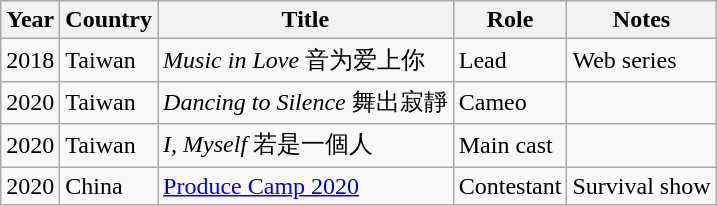<table class="wikitable">
<tr>
<th>Year</th>
<th>Country</th>
<th>Title</th>
<th>Role</th>
<th>Notes</th>
</tr>
<tr>
<td>2018</td>
<td>Taiwan</td>
<td><em>Music in Love</em> 音为爱上你</td>
<td>Lead</td>
<td>Web series</td>
</tr>
<tr>
<td>2020</td>
<td>Taiwan</td>
<td><em>Dancing to Silence</em> 舞出寂靜</td>
<td>Cameo</td>
<td></td>
</tr>
<tr>
<td>2020</td>
<td>Taiwan</td>
<td><em>I, Myself</em> 若是一個人</td>
<td>Main cast</td>
<td></td>
</tr>
<tr>
<td>2020</td>
<td>China</td>
<td><a href='#'>Produce Camp 2020</a></td>
<td>Contestant</td>
<td>Survival show</td>
</tr>
</table>
